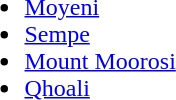<table>
<tr ---- valign="top">
<td width="150pt"><br><ul><li><a href='#'>Moyeni</a></li><li><a href='#'>Sempe</a></li><li><a href='#'>Mount Moorosi</a></li><li><a href='#'>Qhoali</a></li></ul></td>
</tr>
</table>
